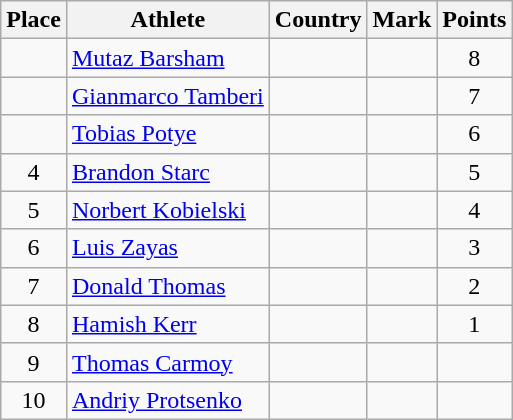<table class="wikitable">
<tr>
<th>Place</th>
<th>Athlete</th>
<th>Country</th>
<th>Mark</th>
<th>Points</th>
</tr>
<tr>
<td align=center></td>
<td><a href='#'>Mutaz Barsham</a></td>
<td></td>
<td></td>
<td align=center>8</td>
</tr>
<tr>
<td align=center></td>
<td><a href='#'>Gianmarco Tamberi</a></td>
<td></td>
<td></td>
<td align=center>7</td>
</tr>
<tr>
<td align=center></td>
<td><a href='#'>Tobias Potye</a></td>
<td></td>
<td></td>
<td align=center>6</td>
</tr>
<tr>
<td align=center>4</td>
<td><a href='#'>Brandon Starc</a></td>
<td></td>
<td></td>
<td align=center>5</td>
</tr>
<tr>
<td align=center>5</td>
<td><a href='#'>Norbert Kobielski</a></td>
<td></td>
<td></td>
<td align=center>4</td>
</tr>
<tr>
<td align=center>6</td>
<td><a href='#'>Luis Zayas</a></td>
<td></td>
<td></td>
<td align=center>3</td>
</tr>
<tr>
<td align=center>7</td>
<td><a href='#'>Donald Thomas</a></td>
<td></td>
<td></td>
<td align=center>2</td>
</tr>
<tr>
<td align=center>8</td>
<td><a href='#'>Hamish Kerr</a></td>
<td></td>
<td></td>
<td align=center>1</td>
</tr>
<tr>
<td align=center>9</td>
<td><a href='#'>Thomas Carmoy</a></td>
<td></td>
<td></td>
<td align=center></td>
</tr>
<tr>
<td align=center>10</td>
<td><a href='#'>Andriy Protsenko</a></td>
<td></td>
<td></td>
<td align=center></td>
</tr>
</table>
